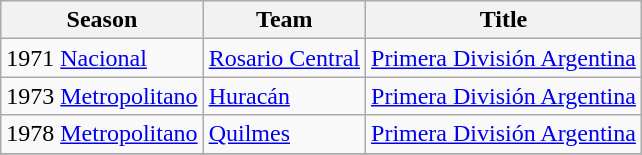<table class="wikitable">
<tr>
<th>Season</th>
<th>Team</th>
<th>Title</th>
</tr>
<tr>
<td>1971 <a href='#'>Nacional</a></td>
<td><a href='#'>Rosario Central</a></td>
<td><a href='#'>Primera División Argentina</a></td>
</tr>
<tr>
<td>1973 <a href='#'>Metropolitano</a></td>
<td><a href='#'>Huracán</a></td>
<td><a href='#'>Primera División Argentina</a></td>
</tr>
<tr>
<td>1978 <a href='#'>Metropolitano</a></td>
<td><a href='#'>Quilmes</a></td>
<td><a href='#'>Primera División Argentina</a></td>
</tr>
<tr>
</tr>
</table>
